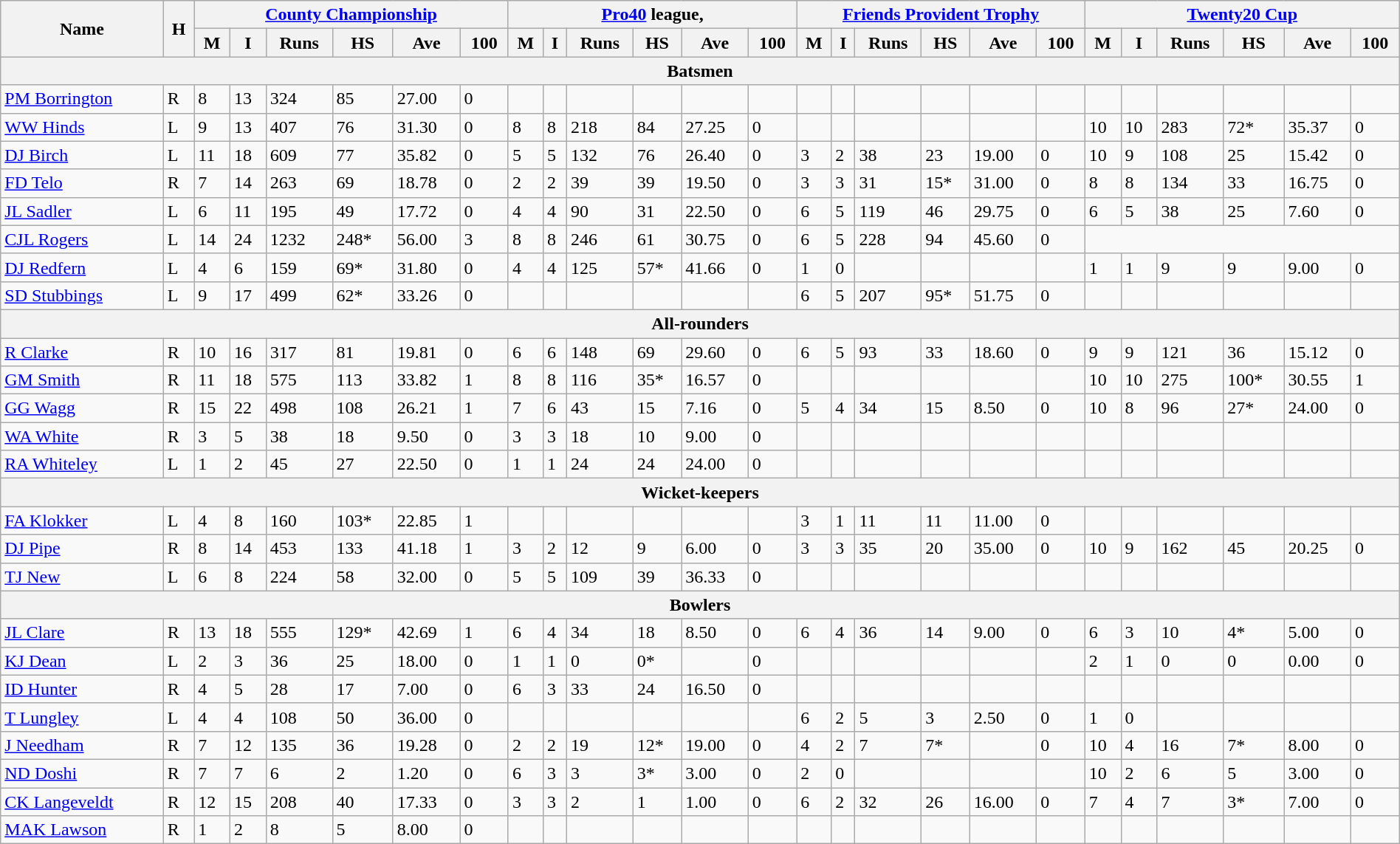<table class="wikitable " width="100%">
<tr bgcolor="#efefef">
<th rowspan=2>Name</th>
<th rowspan=2>H</th>
<th colspan=6><a href='#'>County Championship</a></th>
<th colspan=6><a href='#'>Pro40</a> league,</th>
<th colspan=6><a href='#'>Friends Provident Trophy</a></th>
<th colspan=6><a href='#'>Twenty20 Cup</a></th>
</tr>
<tr>
<th>M</th>
<th>I</th>
<th>Runs</th>
<th>HS</th>
<th>Ave</th>
<th>100</th>
<th>M</th>
<th>I</th>
<th>Runs</th>
<th>HS</th>
<th>Ave</th>
<th>100</th>
<th>M</th>
<th>I</th>
<th>Runs</th>
<th>HS</th>
<th>Ave</th>
<th>100</th>
<th>M</th>
<th>I</th>
<th>Runs</th>
<th>HS</th>
<th>Ave</th>
<th>100</th>
</tr>
<tr>
<th colspan=26>Batsmen</th>
</tr>
<tr>
<td><a href='#'>PM Borrington</a></td>
<td>R</td>
<td>8</td>
<td>13</td>
<td>324</td>
<td>85</td>
<td>27.00</td>
<td>0</td>
<td></td>
<td></td>
<td></td>
<td></td>
<td></td>
<td></td>
<td></td>
<td></td>
<td></td>
<td></td>
<td></td>
<td></td>
<td></td>
<td></td>
<td></td>
<td></td>
<td></td>
<td></td>
</tr>
<tr>
<td><a href='#'>WW Hinds</a></td>
<td>L</td>
<td>9</td>
<td>13</td>
<td>407</td>
<td>76</td>
<td>31.30</td>
<td>0</td>
<td>8</td>
<td>8</td>
<td>218</td>
<td>84</td>
<td>27.25</td>
<td>0</td>
<td></td>
<td></td>
<td></td>
<td></td>
<td></td>
<td></td>
<td>10</td>
<td>10</td>
<td>283</td>
<td>72*</td>
<td>35.37</td>
<td>0</td>
</tr>
<tr>
<td><a href='#'>DJ Birch</a></td>
<td>L</td>
<td>11</td>
<td>18</td>
<td>609</td>
<td>77</td>
<td>35.82</td>
<td>0</td>
<td>5</td>
<td>5</td>
<td>132</td>
<td>76</td>
<td>26.40</td>
<td>0</td>
<td>3</td>
<td>2</td>
<td>38</td>
<td>23</td>
<td>19.00</td>
<td>0</td>
<td>10</td>
<td>9</td>
<td>108</td>
<td>25</td>
<td>15.42</td>
<td>0</td>
</tr>
<tr>
<td><a href='#'>FD Telo</a></td>
<td>R</td>
<td>7</td>
<td>14</td>
<td>263</td>
<td>69</td>
<td>18.78</td>
<td>0</td>
<td>2</td>
<td>2</td>
<td>39</td>
<td>39</td>
<td>19.50</td>
<td>0</td>
<td>3</td>
<td>3</td>
<td>31</td>
<td>15*</td>
<td>31.00</td>
<td>0</td>
<td>8</td>
<td>8</td>
<td>134</td>
<td>33</td>
<td>16.75</td>
<td>0</td>
</tr>
<tr>
<td><a href='#'>JL Sadler</a></td>
<td>L</td>
<td>6</td>
<td>11</td>
<td>195</td>
<td>49</td>
<td>17.72</td>
<td>0</td>
<td>4</td>
<td>4</td>
<td>90</td>
<td>31</td>
<td>22.50</td>
<td>0</td>
<td>6</td>
<td>5</td>
<td>119</td>
<td>46</td>
<td>29.75</td>
<td>0</td>
<td>6</td>
<td>5</td>
<td>38</td>
<td>25</td>
<td>7.60</td>
<td>0</td>
</tr>
<tr>
<td><a href='#'>CJL Rogers</a></td>
<td>L</td>
<td>14</td>
<td>24</td>
<td>1232</td>
<td>248*</td>
<td>56.00</td>
<td>3</td>
<td>8</td>
<td>8</td>
<td>246</td>
<td>61</td>
<td>30.75</td>
<td>0</td>
<td>6</td>
<td>5</td>
<td>228</td>
<td>94</td>
<td>45.60</td>
<td>0</td>
</tr>
<tr>
<td><a href='#'>DJ Redfern</a></td>
<td>L</td>
<td>4</td>
<td>6</td>
<td>159</td>
<td>69*</td>
<td>31.80</td>
<td>0</td>
<td>4</td>
<td>4</td>
<td>125</td>
<td>57*</td>
<td>41.66</td>
<td>0</td>
<td>1</td>
<td>0</td>
<td></td>
<td></td>
<td></td>
<td></td>
<td>1</td>
<td>1</td>
<td>9</td>
<td>9</td>
<td>9.00</td>
<td>0</td>
</tr>
<tr>
<td><a href='#'>SD Stubbings</a></td>
<td>L</td>
<td>9</td>
<td>17</td>
<td>499</td>
<td>62*</td>
<td>33.26</td>
<td>0</td>
<td></td>
<td></td>
<td></td>
<td></td>
<td></td>
<td></td>
<td>6</td>
<td>5</td>
<td>207</td>
<td>95*</td>
<td>51.75</td>
<td>0</td>
<td></td>
<td></td>
<td></td>
<td></td>
<td></td>
<td></td>
</tr>
<tr>
<th colspan=26>All-rounders</th>
</tr>
<tr>
<td><a href='#'>R Clarke</a></td>
<td>R</td>
<td>10</td>
<td>16</td>
<td>317</td>
<td>81</td>
<td>19.81</td>
<td>0</td>
<td>6</td>
<td>6</td>
<td>148</td>
<td>69</td>
<td>29.60</td>
<td>0</td>
<td>6</td>
<td>5</td>
<td>93</td>
<td>33</td>
<td>18.60</td>
<td>0</td>
<td>9</td>
<td>9</td>
<td>121</td>
<td>36</td>
<td>15.12</td>
<td>0</td>
</tr>
<tr>
<td><a href='#'>GM Smith</a></td>
<td>R</td>
<td>11</td>
<td>18</td>
<td>575</td>
<td>113</td>
<td>33.82</td>
<td>1</td>
<td>8</td>
<td>8</td>
<td>116</td>
<td>35*</td>
<td>16.57</td>
<td>0</td>
<td></td>
<td></td>
<td></td>
<td></td>
<td></td>
<td></td>
<td>10</td>
<td>10</td>
<td>275</td>
<td>100*</td>
<td>30.55</td>
<td>1</td>
</tr>
<tr>
<td><a href='#'>GG Wagg</a></td>
<td>R</td>
<td>15</td>
<td>22</td>
<td>498</td>
<td>108</td>
<td>26.21</td>
<td>1</td>
<td>7</td>
<td>6</td>
<td>43</td>
<td>15</td>
<td>7.16</td>
<td>0</td>
<td>5</td>
<td>4</td>
<td>34</td>
<td>15</td>
<td>8.50</td>
<td>0</td>
<td>10</td>
<td>8</td>
<td>96</td>
<td>27*</td>
<td>24.00</td>
<td>0</td>
</tr>
<tr>
<td><a href='#'>WA White</a></td>
<td>R</td>
<td>3</td>
<td>5</td>
<td>38</td>
<td>18</td>
<td>9.50</td>
<td>0</td>
<td>3</td>
<td>3</td>
<td>18</td>
<td>10</td>
<td>9.00</td>
<td>0</td>
<td></td>
<td></td>
<td></td>
<td></td>
<td></td>
<td></td>
<td></td>
<td></td>
<td></td>
<td></td>
<td></td>
<td></td>
</tr>
<tr>
<td><a href='#'>RA Whiteley</a></td>
<td>L</td>
<td>1</td>
<td>2</td>
<td>45</td>
<td>27</td>
<td>22.50</td>
<td>0</td>
<td>1</td>
<td>1</td>
<td>24</td>
<td>24</td>
<td>24.00</td>
<td>0</td>
<td></td>
<td></td>
<td></td>
<td></td>
<td></td>
<td></td>
<td></td>
<td></td>
<td></td>
<td></td>
<td></td>
<td></td>
</tr>
<tr>
<th colspan=26>Wicket-keepers</th>
</tr>
<tr>
<td><a href='#'>FA Klokker</a></td>
<td>L</td>
<td>4</td>
<td>8</td>
<td>160</td>
<td>103*</td>
<td>22.85</td>
<td>1</td>
<td></td>
<td></td>
<td></td>
<td></td>
<td></td>
<td></td>
<td>3</td>
<td>1</td>
<td>11</td>
<td>11</td>
<td>11.00</td>
<td>0</td>
<td></td>
<td></td>
<td></td>
<td></td>
<td></td>
<td></td>
</tr>
<tr>
<td><a href='#'>DJ Pipe</a></td>
<td>R</td>
<td>8</td>
<td>14</td>
<td>453</td>
<td>133</td>
<td>41.18</td>
<td>1</td>
<td>3</td>
<td>2</td>
<td>12</td>
<td>9</td>
<td>6.00</td>
<td>0</td>
<td>3</td>
<td>3</td>
<td>35</td>
<td>20</td>
<td>35.00</td>
<td>0</td>
<td>10</td>
<td>9</td>
<td>162</td>
<td>45</td>
<td>20.25</td>
<td>0</td>
</tr>
<tr>
<td><a href='#'>TJ New</a></td>
<td>L</td>
<td>6</td>
<td>8</td>
<td>224</td>
<td>58</td>
<td>32.00</td>
<td>0</td>
<td>5</td>
<td>5</td>
<td>109</td>
<td>39</td>
<td>36.33</td>
<td>0</td>
<td></td>
<td></td>
<td></td>
<td></td>
<td></td>
<td></td>
<td></td>
<td></td>
<td></td>
<td></td>
<td></td>
<td></td>
</tr>
<tr>
<th colspan=26>Bowlers</th>
</tr>
<tr>
<td><a href='#'>JL Clare</a></td>
<td>R</td>
<td>13</td>
<td>18</td>
<td>555</td>
<td>129*</td>
<td>42.69</td>
<td>1</td>
<td>6</td>
<td>4</td>
<td>34</td>
<td>18</td>
<td>8.50</td>
<td>0</td>
<td>6</td>
<td>4</td>
<td>36</td>
<td>14</td>
<td>9.00</td>
<td>0</td>
<td>6</td>
<td>3</td>
<td>10</td>
<td>4*</td>
<td>5.00</td>
<td>0</td>
</tr>
<tr>
<td><a href='#'>KJ Dean</a></td>
<td>L</td>
<td>2</td>
<td>3</td>
<td>36</td>
<td>25</td>
<td>18.00</td>
<td>0</td>
<td>1</td>
<td>1</td>
<td>0</td>
<td>0*</td>
<td></td>
<td>0</td>
<td></td>
<td></td>
<td></td>
<td></td>
<td></td>
<td></td>
<td>2</td>
<td>1</td>
<td>0</td>
<td>0</td>
<td>0.00</td>
<td>0</td>
</tr>
<tr>
<td><a href='#'>ID Hunter</a></td>
<td>R</td>
<td>4</td>
<td>5</td>
<td>28</td>
<td>17</td>
<td>7.00</td>
<td>0</td>
<td>6</td>
<td>3</td>
<td>33</td>
<td>24</td>
<td>16.50</td>
<td>0</td>
<td></td>
<td></td>
<td></td>
<td></td>
<td></td>
<td></td>
<td></td>
<td></td>
<td></td>
<td></td>
<td></td>
<td></td>
</tr>
<tr>
<td><a href='#'>T Lungley</a></td>
<td>L</td>
<td>4</td>
<td>4</td>
<td>108</td>
<td>50</td>
<td>36.00</td>
<td>0</td>
<td></td>
<td></td>
<td></td>
<td></td>
<td></td>
<td></td>
<td>6</td>
<td>2</td>
<td>5</td>
<td>3</td>
<td>2.50</td>
<td>0</td>
<td>1</td>
<td>0</td>
<td></td>
<td></td>
<td></td>
<td></td>
</tr>
<tr>
<td><a href='#'>J Needham</a></td>
<td>R</td>
<td>7</td>
<td>12</td>
<td>135</td>
<td>36</td>
<td>19.28</td>
<td>0</td>
<td>2</td>
<td>2</td>
<td>19</td>
<td>12*</td>
<td>19.00</td>
<td>0</td>
<td>4</td>
<td>2</td>
<td>7</td>
<td>7*</td>
<td></td>
<td>0</td>
<td>10</td>
<td>4</td>
<td>16</td>
<td>7*</td>
<td>8.00</td>
<td>0</td>
</tr>
<tr>
<td><a href='#'>ND Doshi</a></td>
<td>R</td>
<td>7</td>
<td>7</td>
<td>6</td>
<td>2</td>
<td>1.20</td>
<td>0</td>
<td>6</td>
<td>3</td>
<td>3</td>
<td>3*</td>
<td>3.00</td>
<td>0</td>
<td>2</td>
<td>0</td>
<td></td>
<td></td>
<td></td>
<td></td>
<td>10</td>
<td>2</td>
<td>6</td>
<td>5</td>
<td>3.00</td>
<td>0</td>
</tr>
<tr>
<td><a href='#'>CK Langeveldt</a></td>
<td>R</td>
<td>12</td>
<td>15</td>
<td>208</td>
<td>40</td>
<td>17.33</td>
<td>0</td>
<td>3</td>
<td>3</td>
<td>2</td>
<td>1</td>
<td>1.00</td>
<td>0</td>
<td>6</td>
<td>2</td>
<td>32</td>
<td>26</td>
<td>16.00</td>
<td>0</td>
<td>7</td>
<td>4</td>
<td>7</td>
<td>3*</td>
<td>7.00</td>
<td>0</td>
</tr>
<tr>
<td><a href='#'>MAK Lawson</a></td>
<td>R</td>
<td>1</td>
<td>2</td>
<td>8</td>
<td>5</td>
<td>8.00</td>
<td>0</td>
<td></td>
<td></td>
<td></td>
<td></td>
<td></td>
<td></td>
<td></td>
<td></td>
<td></td>
<td></td>
<td></td>
<td></td>
<td></td>
<td></td>
<td></td>
<td></td>
<td></td>
<td></td>
</tr>
</table>
